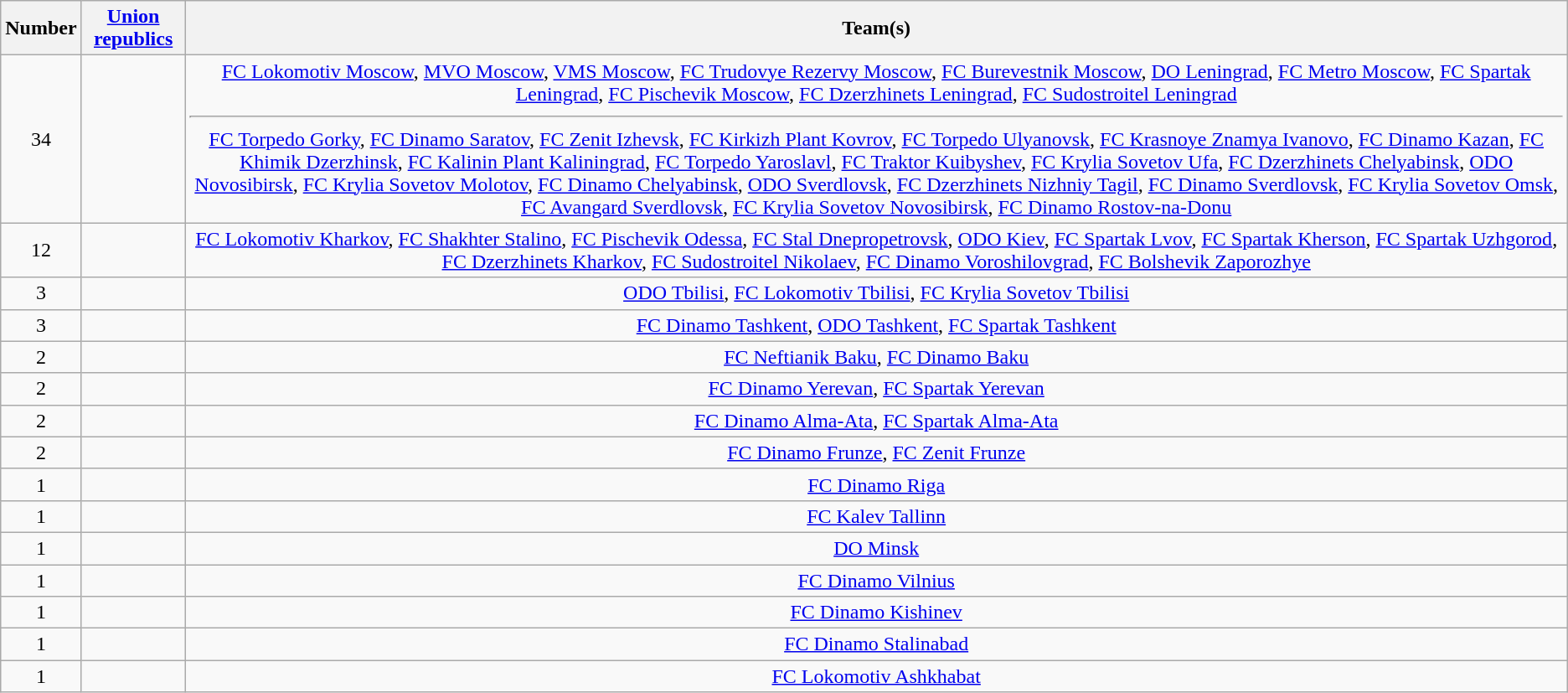<table class="wikitable" style="text-align:center">
<tr>
<th>Number</th>
<th><a href='#'>Union republics</a></th>
<th>Team(s)</th>
</tr>
<tr>
<td rowspan="1">34</td>
<td align="left"></td>
<td><a href='#'>FC Lokomotiv Moscow</a>, <a href='#'>MVO Moscow</a>, <a href='#'>VMS Moscow</a>, <a href='#'>FC Trudovye Rezervy Moscow</a>, <a href='#'>FC Burevestnik Moscow</a>, <a href='#'>DO Leningrad</a>, <a href='#'>FC Metro Moscow</a>, <a href='#'>FC Spartak Leningrad</a>, <a href='#'>FC Pischevik Moscow</a>, <a href='#'>FC Dzerzhinets Leningrad</a>, <a href='#'>FC Sudostroitel Leningrad</a><hr><a href='#'>FC Torpedo Gorky</a>, <a href='#'>FC Dinamo Saratov</a>, <a href='#'>FC Zenit Izhevsk</a>, <a href='#'>FC Kirkizh Plant Kovrov</a>, <a href='#'>FC Torpedo Ulyanovsk</a>, <a href='#'>FC Krasnoye Znamya Ivanovo</a>, <a href='#'>FC Dinamo Kazan</a>, <a href='#'>FC Khimik Dzerzhinsk</a>, <a href='#'>FC Kalinin Plant Kaliningrad</a>, <a href='#'>FC Torpedo Yaroslavl</a>, <a href='#'>FC Traktor Kuibyshev</a>, <a href='#'>FC Krylia Sovetov Ufa</a>, <a href='#'>FC Dzerzhinets Chelyabinsk</a>, <a href='#'>ODO Novosibirsk</a>, <a href='#'>FC Krylia Sovetov Molotov</a>, <a href='#'>FC Dinamo Chelyabinsk</a>, <a href='#'>ODO Sverdlovsk</a>, <a href='#'>FC Dzerzhinets Nizhniy Tagil</a>, <a href='#'>FC Dinamo Sverdlovsk</a>, <a href='#'>FC Krylia Sovetov Omsk</a>, <a href='#'>FC Avangard Sverdlovsk</a>, <a href='#'>FC Krylia Sovetov Novosibirsk</a>, <a href='#'>FC Dinamo Rostov-na-Donu</a></td>
</tr>
<tr>
<td rowspan="1">12</td>
<td align="left"></td>
<td><a href='#'>FC Lokomotiv Kharkov</a>, <a href='#'>FC Shakhter Stalino</a>, <a href='#'>FC Pischevik Odessa</a>, <a href='#'>FC Stal Dnepropetrovsk</a>, <a href='#'>ODO Kiev</a>, <a href='#'>FC Spartak Lvov</a>, <a href='#'>FC Spartak Kherson</a>, <a href='#'>FC Spartak Uzhgorod</a>, <a href='#'>FC Dzerzhinets Kharkov</a>, <a href='#'>FC Sudostroitel Nikolaev</a>, <a href='#'>FC Dinamo Voroshilovgrad</a>, <a href='#'>FC Bolshevik Zaporozhye</a></td>
</tr>
<tr>
<td rowspan="1">3</td>
<td align="left"></td>
<td><a href='#'>ODO Tbilisi</a>, <a href='#'>FC Lokomotiv Tbilisi</a>, <a href='#'>FC Krylia Sovetov Tbilisi</a></td>
</tr>
<tr>
<td rowspan="1">3</td>
<td align="left"></td>
<td><a href='#'>FC Dinamo Tashkent</a>, <a href='#'>ODO Tashkent</a>, <a href='#'>FC Spartak Tashkent</a></td>
</tr>
<tr>
<td rowspan="1">2</td>
<td align="left"></td>
<td><a href='#'>FC Neftianik Baku</a>, <a href='#'>FC Dinamo Baku</a></td>
</tr>
<tr>
<td rowspan="1">2</td>
<td align="left"></td>
<td><a href='#'>FC Dinamo Yerevan</a>, <a href='#'>FC Spartak Yerevan</a></td>
</tr>
<tr>
<td rowspan="1">2</td>
<td align="left"></td>
<td><a href='#'>FC Dinamo Alma-Ata</a>, <a href='#'>FC Spartak Alma-Ata</a></td>
</tr>
<tr>
<td rowspan="1">2</td>
<td align="left"></td>
<td><a href='#'>FC Dinamo Frunze</a>, <a href='#'>FC Zenit Frunze</a></td>
</tr>
<tr>
<td rowspan="1">1</td>
<td align="left"></td>
<td><a href='#'>FC Dinamo Riga</a></td>
</tr>
<tr>
<td rowspan="1">1</td>
<td align="left"></td>
<td><a href='#'>FC Kalev Tallinn</a></td>
</tr>
<tr>
<td rowspan="1">1</td>
<td align="left"></td>
<td><a href='#'>DO Minsk</a></td>
</tr>
<tr>
<td rowspan="1">1</td>
<td align="left"></td>
<td><a href='#'>FC Dinamo Vilnius</a></td>
</tr>
<tr>
<td rowspan="1">1</td>
<td align="left"></td>
<td><a href='#'>FC Dinamo Kishinev</a></td>
</tr>
<tr>
<td rowspan="1">1</td>
<td align="left"></td>
<td><a href='#'>FC Dinamo Stalinabad</a></td>
</tr>
<tr>
<td rowspan="1">1</td>
<td align="left"></td>
<td><a href='#'>FC Lokomotiv Ashkhabat</a></td>
</tr>
</table>
